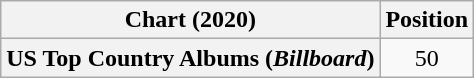<table class="wikitable plainrowheaders" style="text-align:center">
<tr>
<th scope="col">Chart (2020)</th>
<th scope="col">Position</th>
</tr>
<tr>
<th scope="row">US Top Country Albums (<em>Billboard</em>)</th>
<td>50</td>
</tr>
</table>
